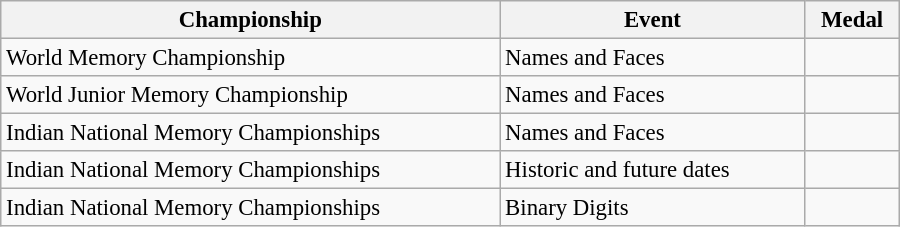<table class="wikitable sortable"  style="width:600px; font-size:95%;">
<tr>
<th style="text-align:center;">Championship</th>
<th style="text-align:center;">Event</th>
<th style="text-align:center;">Medal</th>
</tr>
<tr>
<td> World Memory Championship</td>
<td>Names and Faces</td>
<td style="text-align:left;"></td>
</tr>
<tr>
<td> World Junior Memory Championship</td>
<td>Names and Faces</td>
<td style="text-align:left;"></td>
</tr>
<tr>
<td> Indian National Memory Championships</td>
<td>Names and Faces</td>
<td style="text-align:left;"></td>
</tr>
<tr>
<td> Indian National Memory Championships</td>
<td>Historic and future dates</td>
<td style="text-align:left;"></td>
</tr>
<tr>
<td> Indian National Memory Championships</td>
<td>Binary Digits</td>
<td style="text-align:left;"></td>
</tr>
</table>
